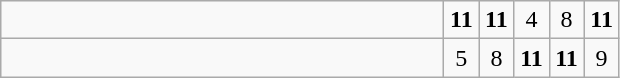<table class="wikitable">
<tr>
<td style="width:18em"></td>
<td align=center style="width:1em"><strong>11</strong></td>
<td align=center style="width:1em"><strong>11</strong></td>
<td align=center style="width:1em">4</td>
<td align=center style="width:1em">8</td>
<td align=center style="width:1em"><strong>11</strong></td>
</tr>
<tr>
<td style="width:15em"></td>
<td align=center style="width:1em">5</td>
<td align=center style="width:1em">8</td>
<td align=center style="width:1em"><strong>11</strong></td>
<td align=center style="width:1em"><strong>11</strong></td>
<td align=center style="width:1em">9</td>
</tr>
</table>
